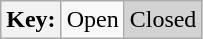<table class="wikitable">
<tr>
<th>Key:</th>
<td>Open</td>
<td bgcolor=#D3D3D3>Closed</td>
</tr>
</table>
